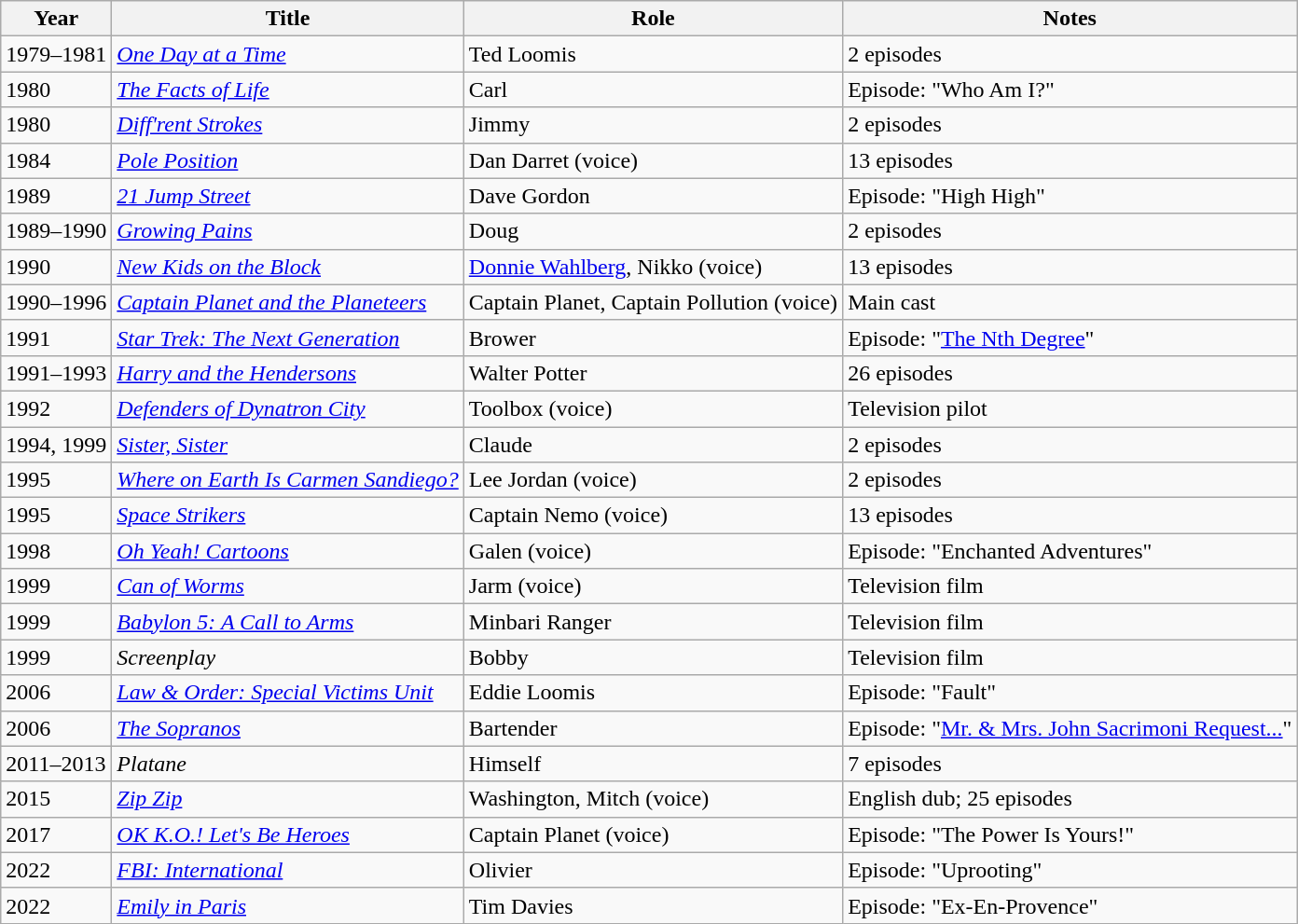<table class="wikitable sortable">
<tr>
<th>Year</th>
<th>Title</th>
<th>Role</th>
<th>Notes</th>
</tr>
<tr>
<td>1979–1981</td>
<td><em><a href='#'>One Day at a Time</a></em></td>
<td>Ted Loomis</td>
<td>2 episodes</td>
</tr>
<tr>
<td>1980</td>
<td><em><a href='#'>The Facts of Life</a></em></td>
<td>Carl</td>
<td>Episode: "Who Am I?"</td>
</tr>
<tr>
<td>1980</td>
<td><em><a href='#'>Diff'rent Strokes</a></em></td>
<td>Jimmy</td>
<td>2 episodes</td>
</tr>
<tr>
<td>1984</td>
<td><em><a href='#'>Pole Position</a></em></td>
<td>Dan Darret (voice)</td>
<td>13 episodes</td>
</tr>
<tr>
<td>1989</td>
<td><em><a href='#'>21 Jump Street</a></em></td>
<td>Dave Gordon</td>
<td>Episode: "High High"</td>
</tr>
<tr>
<td>1989–1990</td>
<td><em><a href='#'>Growing Pains</a></em></td>
<td>Doug</td>
<td>2 episodes</td>
</tr>
<tr>
<td>1990</td>
<td><em><a href='#'>New Kids on the Block</a></em></td>
<td><a href='#'>Donnie Wahlberg</a>, Nikko (voice)</td>
<td>13 episodes</td>
</tr>
<tr>
<td>1990–1996</td>
<td><em><a href='#'>Captain Planet and the Planeteers</a></em></td>
<td>Captain Planet, Captain Pollution (voice)</td>
<td>Main cast</td>
</tr>
<tr>
<td>1991</td>
<td><em><a href='#'>Star Trek: The Next Generation</a></em></td>
<td>Brower</td>
<td>Episode: "<a href='#'>The Nth Degree</a>"</td>
</tr>
<tr>
<td>1991–1993</td>
<td><em><a href='#'>Harry and the Hendersons</a></em></td>
<td>Walter Potter</td>
<td>26 episodes</td>
</tr>
<tr>
<td>1992</td>
<td><em><a href='#'>Defenders of Dynatron City</a></em></td>
<td>Toolbox (voice)</td>
<td>Television pilot</td>
</tr>
<tr>
<td>1994, 1999</td>
<td><em><a href='#'>Sister, Sister</a></em></td>
<td>Claude</td>
<td>2 episodes</td>
</tr>
<tr>
<td>1995</td>
<td><em><a href='#'>Where on Earth Is Carmen Sandiego?</a></em></td>
<td>Lee Jordan (voice)</td>
<td>2 episodes</td>
</tr>
<tr>
<td>1995</td>
<td><em><a href='#'>Space Strikers</a></em></td>
<td>Captain Nemo (voice)</td>
<td>13 episodes</td>
</tr>
<tr>
<td>1998</td>
<td><em><a href='#'>Oh Yeah! Cartoons</a></em></td>
<td>Galen (voice)</td>
<td>Episode: "Enchanted Adventures"</td>
</tr>
<tr>
<td>1999</td>
<td><em><a href='#'>Can of Worms</a></em></td>
<td>Jarm (voice)</td>
<td>Television film</td>
</tr>
<tr>
<td>1999</td>
<td><em><a href='#'>Babylon 5: A Call to Arms</a></em></td>
<td>Minbari Ranger</td>
<td>Television film</td>
</tr>
<tr>
<td>1999</td>
<td><em>Screenplay</em></td>
<td>Bobby</td>
<td>Television film</td>
</tr>
<tr>
<td>2006</td>
<td><em><a href='#'>Law & Order: Special Victims Unit</a></em></td>
<td>Eddie Loomis</td>
<td>Episode: "Fault"</td>
</tr>
<tr>
<td>2006</td>
<td><em><a href='#'>The Sopranos</a></em></td>
<td>Bartender</td>
<td>Episode: "<a href='#'>Mr. & Mrs. John Sacrimoni Request...</a>"</td>
</tr>
<tr>
<td>2011–2013</td>
<td><em>Platane</em></td>
<td>Himself</td>
<td>7 episodes</td>
</tr>
<tr>
<td>2015</td>
<td><em><a href='#'>Zip Zip</a></em></td>
<td>Washington, Mitch (voice)</td>
<td>English dub; 25 episodes</td>
</tr>
<tr>
<td>2017</td>
<td><em><a href='#'>OK K.O.! Let's Be Heroes</a></em></td>
<td>Captain Planet (voice)</td>
<td>Episode: "The Power Is Yours!"</td>
</tr>
<tr>
<td>2022</td>
<td><em><a href='#'>FBI:  International</a></em></td>
<td>Olivier</td>
<td>Episode: "Uprooting"</td>
</tr>
<tr>
<td>2022</td>
<td><em><a href='#'>Emily in Paris</a></em></td>
<td>Tim Davies</td>
<td>Episode: "Ex-En-Provence"</td>
</tr>
</table>
